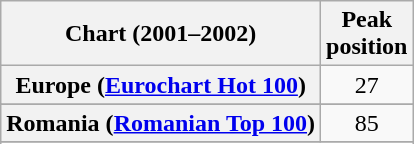<table class="wikitable sortable plainrowheaders" style="text-align:center">
<tr>
<th>Chart (2001–2002)</th>
<th>Peak<br>position</th>
</tr>
<tr>
<th scope="row">Europe (<a href='#'>Eurochart Hot 100</a>)</th>
<td>27</td>
</tr>
<tr>
</tr>
<tr>
<th scope="row">Romania (<a href='#'>Romanian Top 100</a>)</th>
<td>85</td>
</tr>
<tr>
</tr>
<tr>
</tr>
<tr>
</tr>
</table>
